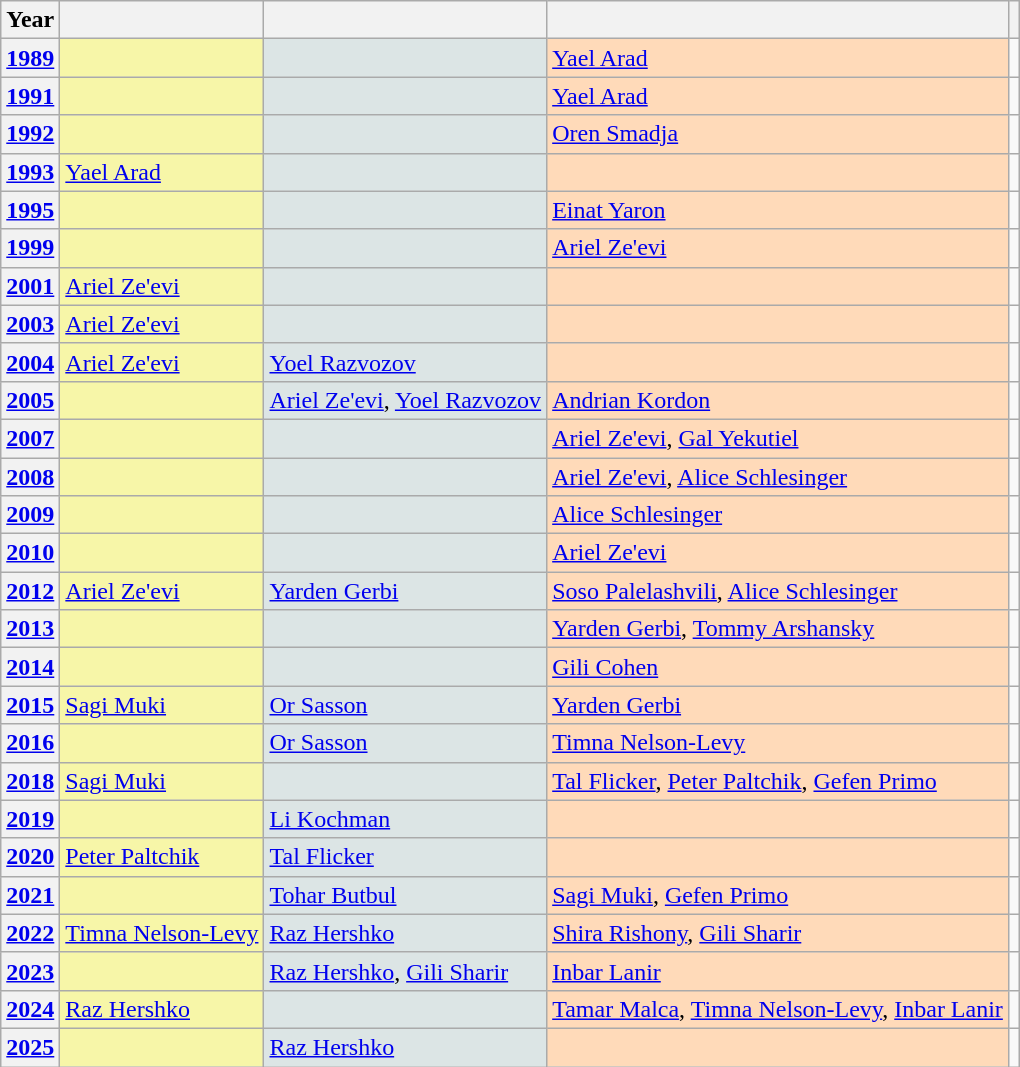<table class="wikitable">
<tr>
<th>Year</th>
<th></th>
<th></th>
<th></th>
<th></th>
</tr>
<tr>
<th><a href='#'>1989</a></th>
<td bgcolor=F7F6A8></td>
<td bgcolor=DCE5E5></td>
<td bgcolor=FFDAB9><a href='#'>Yael Arad</a></td>
<td></td>
</tr>
<tr>
<th><a href='#'>1991</a></th>
<td bgcolor=F7F6A8></td>
<td bgcolor=DCE5E5></td>
<td bgcolor=FFDAB9><a href='#'>Yael Arad</a></td>
<td></td>
</tr>
<tr>
<th><a href='#'>1992</a></th>
<td bgcolor=F7F6A8></td>
<td bgcolor=DCE5E5></td>
<td bgcolor=FFDAB9><a href='#'>Oren Smadja</a></td>
<td></td>
</tr>
<tr>
<th><a href='#'>1993</a></th>
<td bgcolor=F7F6A8><a href='#'>Yael Arad</a></td>
<td bgcolor=DCE5E5></td>
<td bgcolor=FFDAB9></td>
<td></td>
</tr>
<tr>
<th><a href='#'>1995</a></th>
<td bgcolor=F7F6A8></td>
<td bgcolor=DCE5E5></td>
<td bgcolor=FFDAB9><a href='#'>Einat Yaron</a></td>
<td></td>
</tr>
<tr>
<th><a href='#'>1999</a></th>
<td bgcolor=F7F6A8></td>
<td bgcolor=DCE5E5></td>
<td bgcolor=FFDAB9><a href='#'>Ariel Ze'evi</a></td>
<td></td>
</tr>
<tr>
<th><a href='#'>2001</a></th>
<td bgcolor=F7F6A8><a href='#'>Ariel Ze'evi</a></td>
<td bgcolor=DCE5E5></td>
<td bgcolor=FFDAB9></td>
<td></td>
</tr>
<tr>
<th><a href='#'>2003</a></th>
<td bgcolor=F7F6A8><a href='#'>Ariel Ze'evi</a></td>
<td bgcolor=DCE5E5></td>
<td bgcolor=FFDAB9></td>
<td></td>
</tr>
<tr>
<th><a href='#'>2004</a></th>
<td bgcolor=F7F6A8><a href='#'>Ariel Ze'evi</a></td>
<td bgcolor=DCE5E5><a href='#'>Yoel Razvozov</a></td>
<td bgcolor=FFDAB9></td>
<td></td>
</tr>
<tr>
<th><a href='#'>2005</a></th>
<td bgcolor=F7F6A8></td>
<td bgcolor=DCE5E5><a href='#'>Ariel Ze'evi</a>, <a href='#'>Yoel Razvozov</a></td>
<td bgcolor=FFDAB9><a href='#'>Andrian Kordon</a></td>
<td></td>
</tr>
<tr>
<th><a href='#'>2007</a></th>
<td bgcolor=F7F6A8></td>
<td bgcolor=DCE5E5></td>
<td bgcolor=FFDAB9><a href='#'>Ariel Ze'evi</a>, <a href='#'>Gal Yekutiel</a></td>
<td></td>
</tr>
<tr>
<th><a href='#'>2008</a></th>
<td bgcolor=F7F6A8></td>
<td bgcolor=DCE5E5></td>
<td bgcolor=FFDAB9><a href='#'>Ariel Ze'evi</a>, <a href='#'>Alice Schlesinger</a></td>
<td></td>
</tr>
<tr>
<th><a href='#'>2009</a></th>
<td bgcolor=F7F6A8></td>
<td bgcolor=DCE5E5></td>
<td bgcolor=FFDAB9><a href='#'>Alice Schlesinger</a></td>
<td></td>
</tr>
<tr>
<th><a href='#'>2010</a></th>
<td bgcolor=F7F6A8></td>
<td bgcolor=DCE5E5></td>
<td bgcolor=FFDAB9><a href='#'>Ariel Ze'evi</a></td>
<td></td>
</tr>
<tr>
<th><a href='#'>2012</a></th>
<td bgcolor=F7F6A8><a href='#'>Ariel Ze'evi</a></td>
<td bgcolor=DCE5E5><a href='#'>Yarden Gerbi</a></td>
<td bgcolor=FFDAB9><a href='#'>Soso Palelashvili</a>, <a href='#'>Alice Schlesinger</a></td>
<td></td>
</tr>
<tr>
<th><a href='#'>2013</a></th>
<td bgcolor=F7F6A8></td>
<td bgcolor=DCE5E5></td>
<td bgcolor=FFDAB9><a href='#'>Yarden Gerbi</a>, <a href='#'>Tommy Arshansky</a></td>
<td></td>
</tr>
<tr>
<th><a href='#'>2014</a></th>
<td bgcolor=F7F6A8></td>
<td bgcolor=DCE5E5></td>
<td bgcolor=FFDAB9><a href='#'>Gili Cohen</a></td>
<td></td>
</tr>
<tr>
<th><a href='#'>2015</a></th>
<td bgcolor=F7F6A8><a href='#'>Sagi Muki</a></td>
<td bgcolor=DCE5E5><a href='#'>Or Sasson</a></td>
<td bgcolor=FFDAB9><a href='#'>Yarden Gerbi</a></td>
<td></td>
</tr>
<tr>
<th><a href='#'>2016</a></th>
<td bgcolor=F7F6A8></td>
<td bgcolor=DCE5E5><a href='#'>Or Sasson</a></td>
<td bgcolor=FFDAB9><a href='#'>Timna Nelson-Levy</a></td>
<td></td>
</tr>
<tr>
<th><a href='#'>2018</a></th>
<td bgcolor=F7F6A8><a href='#'>Sagi Muki</a></td>
<td bgcolor=DCE5E5></td>
<td bgcolor=FFDAB9><a href='#'>Tal Flicker</a>, <a href='#'>Peter Paltchik</a>, <a href='#'>Gefen Primo</a></td>
<td></td>
</tr>
<tr>
<th><a href='#'>2019</a></th>
<td bgcolor=F7F6A8></td>
<td bgcolor=DCE5E5><a href='#'>Li Kochman</a></td>
<td bgcolor=FFDAB9></td>
<td></td>
</tr>
<tr>
<th><a href='#'>2020</a></th>
<td bgcolor=F7F6A8><a href='#'>Peter Paltchik</a></td>
<td bgcolor=DCE5E5><a href='#'>Tal Flicker</a></td>
<td bgcolor=FFDAB9></td>
<td></td>
</tr>
<tr>
<th><a href='#'>2021</a></th>
<td bgcolor=F7F6A8></td>
<td bgcolor=DCE5E5><a href='#'>Tohar Butbul</a></td>
<td bgcolor=FFDAB9><a href='#'>Sagi Muki</a>, <a href='#'>Gefen Primo</a></td>
<td></td>
</tr>
<tr>
<th><a href='#'>2022</a></th>
<td bgcolor=F7F6A8><a href='#'>Timna Nelson-Levy</a></td>
<td bgcolor=DCE5E5><a href='#'>Raz Hershko</a></td>
<td bgcolor=FFDAB9><a href='#'>Shira Rishony</a>, <a href='#'>Gili Sharir</a></td>
<td></td>
</tr>
<tr>
<th><a href='#'>2023</a></th>
<td bgcolor=F7F6A8></td>
<td bgcolor=DCE5E5><a href='#'>Raz Hershko</a>, <a href='#'>Gili Sharir</a></td>
<td bgcolor=FFDAB9><a href='#'>Inbar Lanir</a></td>
<td></td>
</tr>
<tr>
<th><a href='#'>2024</a></th>
<td bgcolor=F7F6A8><a href='#'>Raz Hershko</a></td>
<td bgcolor=DCE5E5></td>
<td bgcolor=FFDAB9><a href='#'>Tamar Malca</a>, <a href='#'>Timna Nelson-Levy</a>, <a href='#'>Inbar Lanir</a></td>
<td></td>
</tr>
<tr>
<th><a href='#'>2025</a></th>
<td bgcolor=F7F6A8></td>
<td bgcolor=DCE5E5><a href='#'>Raz Hershko</a></td>
<td bgcolor=FFDAB9></td>
<td></td>
</tr>
</table>
